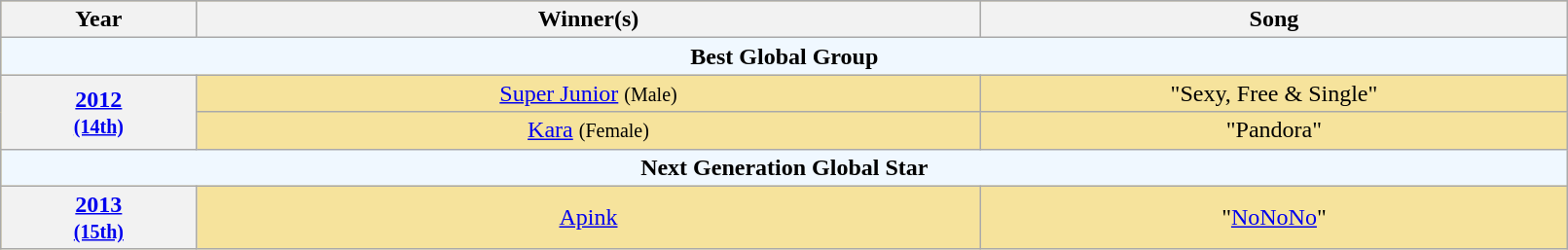<table class="wikitable" rowspan=2 style="text-align: center; width:85%; background: #f6e39c">
<tr style="background:#bebebe;">
<th scope="col" style="width:10%;">Year</th>
<th scope="col" style="width:40%;">Winner(s)</th>
<th scope="col" style="width:30%;">Song</th>
</tr>
<tr>
<td colspan=3 style="background:#F0F8FF"><strong>Best Global Group</strong></td>
</tr>
<tr>
<th scope="row" style="text-align:center" rowspan=2><a href='#'>2012<br><small>(14th)</small></a></th>
<td><a href='#'>Super Junior</a> <small>(Male)</small></td>
<td>"Sexy, Free & Single"</td>
</tr>
<tr>
<td><a href='#'>Kara</a> <small>(Female)</small></td>
<td>"Pandora"</td>
</tr>
<tr>
<td style="background:#F0F8FF" colspan=4><strong>Next Generation Global Star</strong></td>
</tr>
<tr>
<th scope="row" style="text-align:center" rowspan=1><a href='#'>2013<br><small>(15th)</small></a></th>
<td><a href='#'>Apink</a></td>
<td>"<a href='#'>NoNoNo</a>"</td>
</tr>
</table>
